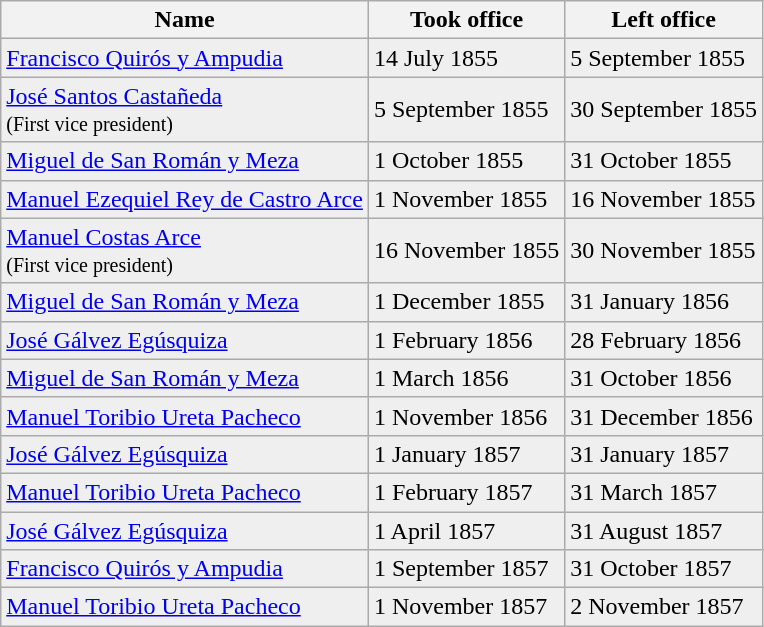<table class="wikitable">
<tr>
<th>Name</th>
<th>Took office</th>
<th>Left office</th>
</tr>
<tr bgcolor="efefef">
<td><a href='#'>Francisco Quirós y Ampudia</a></td>
<td>14 July 1855</td>
<td>5 September 1855</td>
</tr>
<tr bgcolor="efefef">
<td><a href='#'>José Santos Castañeda</a><br><small>(First vice president)</small></td>
<td>5 September 1855</td>
<td>30 September 1855</td>
</tr>
<tr bgcolor="efefef">
<td><a href='#'>Miguel de San Román y Meza</a></td>
<td>1 October 1855</td>
<td>31 October 1855</td>
</tr>
<tr bgcolor="efefef">
<td><a href='#'>Manuel Ezequiel Rey de Castro Arce</a></td>
<td>1 November 1855</td>
<td>16 November 1855</td>
</tr>
<tr bgcolor="efefef">
<td><a href='#'>Manuel Costas Arce</a><br><small>(First vice president)</small></td>
<td>16 November 1855</td>
<td>30 November 1855</td>
</tr>
<tr bgcolor="efefef">
<td><a href='#'>Miguel de San Román y Meza</a></td>
<td>1 December 1855</td>
<td>31 January 1856</td>
</tr>
<tr bgcolor="efefef">
<td><a href='#'>José Gálvez Egúsquiza</a></td>
<td>1 February 1856</td>
<td>28 February 1856</td>
</tr>
<tr bgcolor="efefef">
<td><a href='#'>Miguel de San Román y Meza</a></td>
<td>1 March 1856</td>
<td>31 October 1856</td>
</tr>
<tr bgcolor="efefef">
<td><a href='#'>Manuel Toribio Ureta Pacheco</a></td>
<td>1 November 1856</td>
<td>31 December 1856</td>
</tr>
<tr bgcolor="efefef">
<td><a href='#'>José Gálvez Egúsquiza</a></td>
<td>1 January 1857</td>
<td>31 January 1857</td>
</tr>
<tr bgcolor="efefef">
<td><a href='#'>Manuel Toribio Ureta Pacheco</a></td>
<td>1 February 1857</td>
<td>31 March 1857</td>
</tr>
<tr bgcolor="efefef">
<td><a href='#'>José Gálvez Egúsquiza</a></td>
<td>1 April 1857</td>
<td>31 August 1857</td>
</tr>
<tr bgcolor="efefef">
<td><a href='#'>Francisco Quirós y Ampudia</a></td>
<td>1 September 1857</td>
<td>31 October 1857</td>
</tr>
<tr bgcolor="efefef">
<td><a href='#'>Manuel Toribio Ureta Pacheco</a></td>
<td>1 November 1857</td>
<td>2 November 1857</td>
</tr>
</table>
